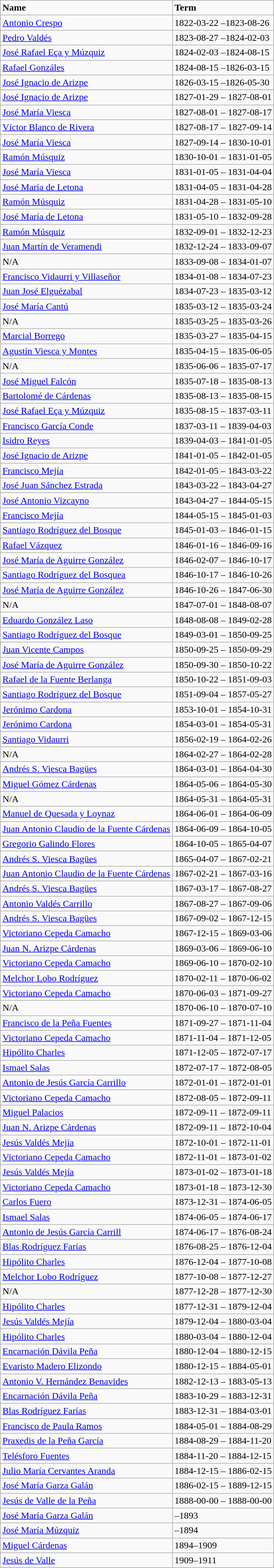<table class="wikitable">
<tr>
<td><strong>Name</strong></td>
<td><strong>Term</strong></td>
</tr>
<tr>
<td><a href='#'>Antonio Crespo</a></td>
<td>1822-03-22 –1823-08-26</td>
</tr>
<tr>
<td><a href='#'>Pedro Valdés</a></td>
<td>1823-08-27 –1824-02-03</td>
</tr>
<tr>
<td><a href='#'>José Rafael Eça y Múzquiz</a></td>
<td>1824-02-03 –1824-08-15</td>
</tr>
<tr>
<td><a href='#'>Rafael Gonzáles</a></td>
<td>1824-08-15 –1826-03-15</td>
</tr>
<tr>
<td><a href='#'>José Ignacio de Arizpe</a></td>
<td>1826-03-15 –1826-05-30</td>
</tr>
<tr>
</tr>
<tr>
</tr>
<tr>
<td><a href='#'>José Ignacio de Arizpe</a></td>
<td>1827-01-29 – 1827-08-01</td>
</tr>
<tr>
<td><a href='#'>José María Viesca</a></td>
<td>1827-08-01 – 1827-08-17</td>
</tr>
<tr>
<td><a href='#'>Víctor Blanco de Rivera</a></td>
<td>1827-08-17 – 1827-09-14</td>
</tr>
<tr>
<td><a href='#'>José María Viesca</a></td>
<td>1827-09-14 – 1830-10-01</td>
</tr>
<tr>
<td><a href='#'>Ramón Músquiz</a></td>
<td>1830-10-01 – 1831-01-05</td>
</tr>
<tr>
<td><a href='#'>José María Viesca</a></td>
<td>1831-01-05 – 1831-04-04</td>
</tr>
<tr>
<td><a href='#'>José María de Letona</a></td>
<td>1831-04-05 – 1831-04-28</td>
</tr>
<tr>
<td><a href='#'>Ramón Músquiz</a></td>
<td>1831-04-28 – 1831-05-10</td>
</tr>
<tr>
<td><a href='#'>José María de Letona</a></td>
<td>1831-05-10 – 1832-09-28</td>
</tr>
<tr>
<td><a href='#'>Ramón Músquiz</a></td>
<td>1832-09-01 – 1832-12-23</td>
</tr>
<tr>
<td><a href='#'>Juan Martín de Veramendi</a></td>
<td>1832-12-24 – 1833-09-07</td>
</tr>
<tr>
<td>N/A</td>
<td>1833-09-08 – 1834-01-07</td>
</tr>
<tr>
<td><a href='#'>Francisco Vidaurri y Villaseñor</a></td>
<td>1834-01-08 – 1834-07-23</td>
</tr>
<tr>
<td><a href='#'>Juan José Elguézabal</a></td>
<td>1834-07-23 – 1835-03-12</td>
</tr>
<tr>
<td><a href='#'>José María Cantú</a></td>
<td>1835-03-12 – 1835-03-24</td>
</tr>
<tr>
<td>N/A</td>
<td>1835-03-25 – 1835-03-26</td>
</tr>
<tr>
<td><a href='#'>Marcial Borrego</a></td>
<td>1835-03-27 – 1835-04-15</td>
</tr>
<tr>
<td><a href='#'>Agustín Viesca y Montes</a></td>
<td>1835-04-15 – 1835-06-05</td>
</tr>
<tr>
<td>N/A</td>
<td>1835-06-06 – 1835-07-17</td>
</tr>
<tr>
<td><a href='#'>José Miguel Falcón</a></td>
<td>1835-07-18 – 1835-08-13</td>
</tr>
<tr>
<td><a href='#'>Bartolomé de Cárdenas</a></td>
<td>1835-08-13 – 1835-08-15</td>
</tr>
<tr>
<td><a href='#'>José Rafael Eça y Múzquiz</a></td>
<td>1835-08-15 – 1837-03-11</td>
</tr>
<tr>
<td><a href='#'>Francisco García Conde</a></td>
<td>1837-03-11 – 1839-04-03</td>
</tr>
<tr>
<td><a href='#'>Isidro Reyes</a></td>
<td>1839-04-03 – 1841-01-05</td>
</tr>
<tr>
<td><a href='#'>José Ignacio de Arizpe</a></td>
<td>1841-01-05 – 1842-01-05</td>
</tr>
<tr>
<td><a href='#'>Francisco Mejía</a></td>
<td>1842-01-05 – 1843-03-22</td>
</tr>
<tr>
<td><a href='#'>José Juan Sánchez Estrada</a></td>
<td>1843-03-22 – 1843-04-27</td>
</tr>
<tr>
<td><a href='#'>José Antonio Vizcayno</a></td>
<td>1843-04-27 – 1844-05-15</td>
</tr>
<tr>
<td><a href='#'>Francisco Mejía</a></td>
<td>1844-05-15 – 1845-01-03</td>
</tr>
<tr>
<td><a href='#'>Santiago Rodríguez del Bosque</a></td>
<td>1845-01-03 – 1846-01-15</td>
</tr>
<tr>
<td><a href='#'>Rafael Vázquez</a></td>
<td>1846-01-16 – 1846-09-16</td>
</tr>
<tr>
<td><a href='#'>José María de Aguirre González</a></td>
<td>1846-02-07 – 1846-10-17</td>
</tr>
<tr>
<td><a href='#'>Santiago Rodríguez del Bosquea</a></td>
<td>1846-10-17 – 1846-10-26</td>
</tr>
<tr>
<td><a href='#'>José María de Aguirre González</a></td>
<td>1846-10-26 – 1847-06-30</td>
</tr>
<tr>
<td>N/A</td>
<td>1847-07-01 – 1848-08-07</td>
</tr>
<tr>
<td><a href='#'>Eduardo González Laso</a></td>
<td>1848-08-08 – 1849-02-28</td>
</tr>
<tr>
<td><a href='#'>Santiago Rodríguez del Bosque</a></td>
<td>1849-03-01 – 1850-09-25</td>
</tr>
<tr>
<td><a href='#'>Juan Vicente Campos</a></td>
<td>1850-09-25 – 1850-09-29</td>
</tr>
<tr>
<td><a href='#'>José María de Aguirre González</a></td>
<td>1850-09-30 – 1850-10-22</td>
</tr>
<tr>
<td><a href='#'>Rafael de la Fuente Berlanga</a></td>
<td>1850-10-22 – 1851-09-03</td>
</tr>
<tr>
<td><a href='#'>Santiago Rodríguez del Bosque</a></td>
<td>1851-09-04 – 1857-05-27</td>
</tr>
<tr>
<td><a href='#'>Jerónimo Cardona</a></td>
<td>1853-10-01 – 1854-10-31</td>
</tr>
<tr>
<td><a href='#'>Jerónimo Cardona</a></td>
<td>1854-03-01 – 1854-05-31</td>
</tr>
<tr>
<td><a href='#'>Santiago Vidaurri</a></td>
<td>1856-02-19 – 1864-02-26</td>
</tr>
<tr>
<td>N/A</td>
<td>1864-02-27 – 1864-02-28</td>
</tr>
<tr>
<td><a href='#'>Andrés S. Viesca Bagües</a></td>
<td>1864-03-01 – 1864-04-30</td>
</tr>
<tr>
<td><a href='#'>Miguel Gómez Cárdenas</a></td>
<td>1864-05-06 – 1864-05-30</td>
</tr>
<tr>
<td>N/A</td>
<td>1864-05-31 – 1864-05-31</td>
</tr>
<tr>
<td><a href='#'>Manuel de Quesada y Loynaz</a></td>
<td>1864-06-01 – 1864-06-09</td>
</tr>
<tr>
<td><a href='#'>Juan Antonio Claudio de la Fuente Cárdenas</a></td>
<td>1864-06-09 – 1864-10-05</td>
</tr>
<tr>
<td><a href='#'>Gregorio Galindo Flores</a></td>
<td>1864-10-05 – 1865-04-07</td>
</tr>
<tr>
<td><a href='#'>Andrés S. Viesca Bagües</a></td>
<td>1865-04-07 – 1867-02-21</td>
</tr>
<tr>
<td><a href='#'>Juan Antonio Claudio de la Fuente Cárdenas</a></td>
<td>1867-02-21 – 1867-03-16</td>
</tr>
<tr>
<td><a href='#'>Andrés S. Viesca Bagües</a></td>
<td>1867-03-17 – 1867-08-27</td>
</tr>
<tr>
<td><a href='#'>Antonio Valdés Carrillo</a></td>
<td>1867-08-27 – 1867-09-06</td>
</tr>
<tr>
<td><a href='#'>Andrés S. Viesca Bagües</a></td>
<td>1867-09-02 – 1867-12-15</td>
</tr>
<tr>
<td><a href='#'>Victoriano Cepeda Camacho</a></td>
<td>1867-12-15 – 1869-03-06</td>
</tr>
<tr>
<td><a href='#'>Juan N. Arizpe Cárdenas</a></td>
<td>1869-03-06 – 1869-06-10</td>
</tr>
<tr>
<td><a href='#'>Victoriano Cepeda Camacho</a></td>
<td>1869-06-10 – 1870-02-10</td>
</tr>
<tr>
<td><a href='#'>Melchor Lobo Rodríguez</a></td>
<td>1870-02-11 – 1870-06-02</td>
</tr>
<tr>
<td><a href='#'>Victoriano Cepeda Camacho</a></td>
<td>1870-06-03 – 1871-09-27</td>
</tr>
<tr>
<td>N/A</td>
<td>1870-06-10 – 1870-07-10</td>
</tr>
<tr>
<td><a href='#'>Francisco de la Peña Fuentes</a></td>
<td>1871-09-27 – 1871-11-04</td>
</tr>
<tr>
<td><a href='#'>Victoriano Cepeda Camacho</a></td>
<td>1871-11-04 – 1871-12-05</td>
</tr>
<tr>
<td><a href='#'>Hipólito Charles</a></td>
<td>1871-12-05 – 1872-07-17</td>
</tr>
<tr>
<td><a href='#'>Ismael Salas</a></td>
<td>1872-07-17 – 1872-08-05</td>
</tr>
<tr>
<td><a href='#'>Antonio de Jesús García Carrillo</a></td>
<td>1872-01-01 – 1872-01-01</td>
</tr>
<tr>
<td><a href='#'>Victoriano Cepeda Camacho</a></td>
<td>1872-08-05 – 1872-09-11</td>
</tr>
<tr>
<td><a href='#'>Miguel Palacios</a></td>
<td>1872-09-11 – 1872-09-11</td>
</tr>
<tr>
<td><a href='#'>Juan N. Arizpe Cárdenas</a></td>
<td>1872-09-11 – 1872-10-04</td>
</tr>
<tr>
<td><a href='#'>Jesús Valdés Mejía</a></td>
<td>1872-10-01 – 1872-11-01</td>
</tr>
<tr>
<td><a href='#'>Victoriano Cepeda Camacho</a></td>
<td>1872-11-01 – 1873-01-02</td>
</tr>
<tr>
<td><a href='#'>Jesús Valdés Mejía</a></td>
<td>1873-01-02 – 1873-01-18</td>
</tr>
<tr>
<td><a href='#'>Victoriano Cepeda Camacho</a></td>
<td>1873-01-18 – 1873-12-30</td>
</tr>
<tr>
<td><a href='#'>Carlos Fuero</a></td>
<td>1873-12-31 – 1874-06-05</td>
</tr>
<tr>
<td><a href='#'>Ismael Salas</a></td>
<td>1874-06-05 – 1874-06-17</td>
</tr>
<tr>
<td><a href='#'>Antonio de Jesús García Carrill</a></td>
<td>1874-06-17 – 1876-08-24</td>
</tr>
<tr>
<td><a href='#'>Blas Rodríguez Farías</a></td>
<td>1876-08-25 – 1876-12-04</td>
</tr>
<tr>
<td><a href='#'>Hipólito Charles</a></td>
<td>1876-12-04 – 1877-10-08</td>
</tr>
<tr>
<td><a href='#'>Melchor Lobo Rodríguez</a></td>
<td>1877-10-08 – 1877-12-27</td>
</tr>
<tr>
<td>N/A</td>
<td>1877-12-28 – 1877-12-30</td>
</tr>
<tr>
<td><a href='#'>Hipólito Charles</a></td>
<td>1877-12-31 – 1879-12-04</td>
</tr>
<tr>
<td><a href='#'>Jesús Valdés Mejía</a></td>
<td>1879-12-04 – 1880-03-04</td>
</tr>
<tr>
<td><a href='#'>Hipólito Charles</a></td>
<td>1880-03-04 – 1880-12-04</td>
</tr>
<tr>
<td><a href='#'>Encarnación Dávila Peña</a></td>
<td>1880-12-04 – 1880-12-15</td>
</tr>
<tr>
<td><a href='#'>Evaristo Madero Elizondo</a></td>
<td>1880-12-15 – 1884-05-01</td>
</tr>
<tr>
<td><a href='#'>Antonio V. Hernández Benavides</a></td>
<td>1882-12-13 – 1883-05-13</td>
</tr>
<tr>
<td><a href='#'>Encarnación Dávila Peña</a></td>
<td>1883-10-29 – 1883-12-31</td>
</tr>
<tr>
<td><a href='#'>Blas Rodríguez Farías</a></td>
<td>1883-12-31 – 1884-03-01</td>
</tr>
<tr>
<td><a href='#'>Francisco de Paula Ramos</a></td>
<td>1884-05-01 – 1884-08-29</td>
</tr>
<tr>
<td><a href='#'>Praxedis de la Peña García</a></td>
<td>1884-08-29 – 1884-11-20</td>
</tr>
<tr>
<td><a href='#'>Telésforo Fuentes</a></td>
<td>1884-11-20 – 1884-12-15</td>
</tr>
<tr>
<td><a href='#'>Julio María Cervantes Aranda</a></td>
<td>1884-12-15 – 1886-02-15</td>
</tr>
<tr>
<td><a href='#'>José María Garza Galán</a></td>
<td>1886-02-15 – 1889-12-15</td>
</tr>
<tr>
<td><a href='#'>Jesús de Valle de la Peña</a></td>
<td>1888-00-00 – 1888-00-00</td>
</tr>
<tr>
<td><a href='#'>José María Garza Galán</a></td>
<td>–1893</td>
</tr>
<tr>
<td><a href='#'>José María Múzquiz</a></td>
<td>–1894</td>
</tr>
<tr>
<td><a href='#'>Miguel Cárdenas</a></td>
<td>1894–1909</td>
</tr>
<tr>
<td><a href='#'>Jesús de Valle</a></td>
<td>1909–1911</td>
</tr>
</table>
